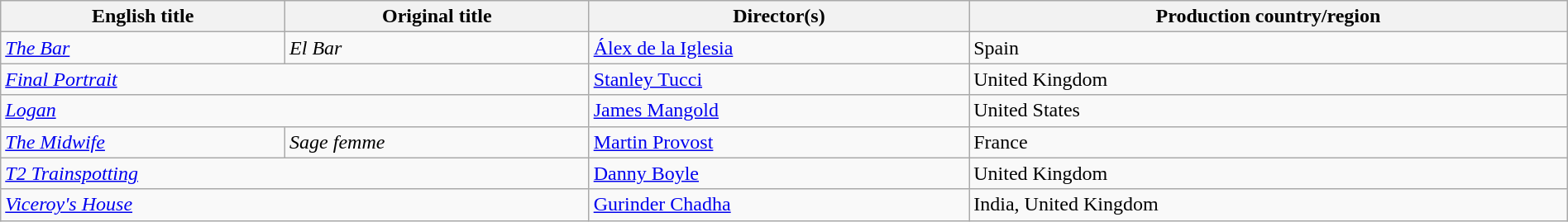<table class="wikitable" width="100%" cellpadding="5">
<tr>
<th scope="col">English title</th>
<th scope="col">Original title</th>
<th scope="col">Director(s)</th>
<th scope="col">Production country/region</th>
</tr>
<tr>
<td><em><a href='#'>The Bar</a></em></td>
<td><em>El Bar</em></td>
<td><a href='#'>Álex de la Iglesia</a></td>
<td>Spain</td>
</tr>
<tr>
<td colspan=2><em><a href='#'>Final Portrait</a></em></td>
<td><a href='#'>Stanley Tucci</a></td>
<td>United Kingdom</td>
</tr>
<tr>
<td colspan=2><em><a href='#'>Logan</a></em></td>
<td><a href='#'>James Mangold</a></td>
<td>United States</td>
</tr>
<tr>
<td><em><a href='#'>The Midwife</a></em></td>
<td><em>Sage femme</em></td>
<td><a href='#'>Martin Provost</a></td>
<td>France</td>
</tr>
<tr>
<td colspan=2><em><a href='#'>T2 Trainspotting</a></em></td>
<td><a href='#'>Danny Boyle</a></td>
<td>United Kingdom</td>
</tr>
<tr>
<td colspan=2><em><a href='#'>Viceroy's House</a></em></td>
<td><a href='#'>Gurinder Chadha</a></td>
<td>India, United Kingdom</td>
</tr>
</table>
